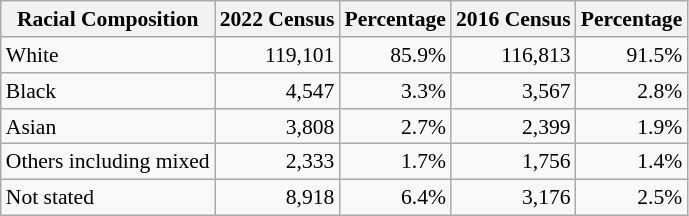<table class="wikitable sortable collapsible nowrap" style="font-size: 90%; text-align: right; display:inline-table;">
<tr>
<th>Racial Composition</th>
<th>2022 Census</th>
<th>Percentage</th>
<th>2016 Census</th>
<th>Percentage</th>
</tr>
<tr>
<td style="text-align: left;">White</td>
<td>119,101</td>
<td>85.9%</td>
<td>116,813</td>
<td>91.5%</td>
</tr>
<tr>
<td style="text-align: left;">Black</td>
<td>4,547</td>
<td>3.3%</td>
<td>3,567</td>
<td>2.8%</td>
</tr>
<tr>
<td style="text-align: left;">Asian</td>
<td>3,808</td>
<td>2.7%</td>
<td>2,399</td>
<td>1.9%</td>
</tr>
<tr>
<td style="text-align: left;">Others including mixed</td>
<td>2,333</td>
<td>1.7%</td>
<td>1,756</td>
<td>1.4%</td>
</tr>
<tr>
<td style="text-align: left;">Not stated</td>
<td>8,918</td>
<td>6.4%</td>
<td>3,176</td>
<td>2.5%</td>
</tr>
</table>
